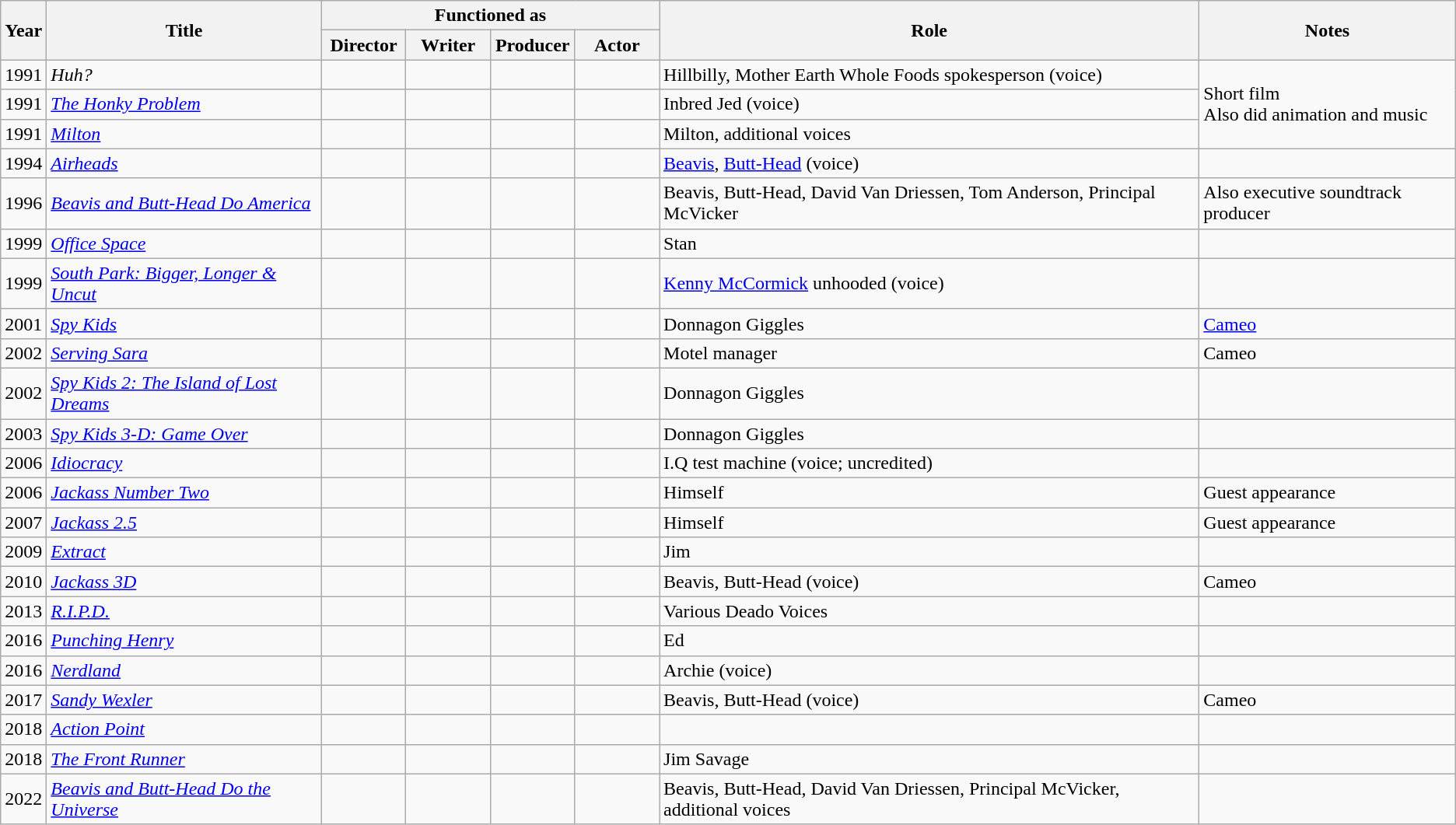<table class="wikitable sortable plainrowheaders">
<tr>
<th scope="col" rowspan="2">Year</th>
<th scope="col" rowspan="2">Title</th>
<th scope="col" colspan="4">Functioned as</th>
<th scope="col" rowspan="2">Role</th>
<th scope="col" class="unsortable" rowspan="2">Notes</th>
</tr>
<tr>
<th style="width:65px;">Director</th>
<th style="width:65px;">Writer</th>
<th style="width:65px;">Producer</th>
<th style="width:65px;">Actor</th>
</tr>
<tr>
<td>1991</td>
<td><em>Huh?</em></td>
<td></td>
<td></td>
<td></td>
<td></td>
<td>Hillbilly, Mother Earth Whole Foods spokesperson (voice)</td>
<td rowspan="3">Short film<br>Also did animation and music</td>
</tr>
<tr>
<td>1991</td>
<td><em><a href='#'>The Honky Problem</a></em></td>
<td></td>
<td></td>
<td></td>
<td></td>
<td>Inbred Jed (voice)</td>
</tr>
<tr>
<td>1991</td>
<td><em><a href='#'>Milton</a></em></td>
<td></td>
<td></td>
<td></td>
<td></td>
<td>Milton, additional voices</td>
</tr>
<tr>
<td>1994</td>
<td><em><a href='#'>Airheads</a></em></td>
<td></td>
<td></td>
<td></td>
<td></td>
<td><a href='#'>Beavis</a>, <a href='#'>Butt-Head</a> (voice)</td>
<td></td>
</tr>
<tr>
<td>1996</td>
<td><em><a href='#'>Beavis and Butt-Head Do America</a></em></td>
<td></td>
<td></td>
<td></td>
<td></td>
<td>Beavis, Butt-Head, David Van Driessen, Tom Anderson, Principal McVicker</td>
<td>Also executive soundtrack producer</td>
</tr>
<tr>
<td>1999</td>
<td><em><a href='#'>Office Space</a></em></td>
<td></td>
<td></td>
<td></td>
<td></td>
<td>Stan</td>
<td></td>
</tr>
<tr>
<td>1999</td>
<td><em><a href='#'>South Park: Bigger, Longer & Uncut</a></em></td>
<td></td>
<td></td>
<td></td>
<td></td>
<td><a href='#'>Kenny McCormick</a> unhooded (voice)</td>
<td></td>
</tr>
<tr>
<td>2001</td>
<td><em><a href='#'>Spy Kids</a></em></td>
<td></td>
<td></td>
<td></td>
<td></td>
<td>Donnagon Giggles</td>
<td><a href='#'>Cameo</a></td>
</tr>
<tr>
<td>2002</td>
<td><em><a href='#'>Serving Sara</a></em></td>
<td></td>
<td></td>
<td></td>
<td></td>
<td>Motel manager</td>
<td>Cameo</td>
</tr>
<tr>
<td>2002</td>
<td><em><a href='#'>Spy Kids 2: The Island of Lost Dreams</a></em></td>
<td></td>
<td></td>
<td></td>
<td></td>
<td>Donnagon Giggles</td>
<td></td>
</tr>
<tr>
<td>2003</td>
<td><em><a href='#'>Spy Kids 3-D: Game Over</a></em></td>
<td></td>
<td></td>
<td></td>
<td></td>
<td>Donnagon Giggles</td>
<td></td>
</tr>
<tr>
<td>2006</td>
<td><em><a href='#'>Idiocracy</a></em></td>
<td></td>
<td></td>
<td></td>
<td></td>
<td>I.Q test machine (voice; uncredited)</td>
<td></td>
</tr>
<tr>
<td>2006</td>
<td><em><a href='#'>Jackass Number Two</a></em></td>
<td></td>
<td></td>
<td></td>
<td></td>
<td>Himself</td>
<td>Guest appearance</td>
</tr>
<tr>
<td>2007</td>
<td><em><a href='#'>Jackass 2.5</a></em></td>
<td></td>
<td></td>
<td></td>
<td></td>
<td>Himself</td>
<td>Guest appearance</td>
</tr>
<tr>
<td>2009</td>
<td><em><a href='#'>Extract</a></em></td>
<td></td>
<td></td>
<td></td>
<td></td>
<td>Jim</td>
<td></td>
</tr>
<tr>
<td>2010</td>
<td><em><a href='#'>Jackass 3D</a></em></td>
<td></td>
<td></td>
<td></td>
<td></td>
<td>Beavis, Butt-Head (voice)</td>
<td>Cameo</td>
</tr>
<tr>
<td>2013</td>
<td><em><a href='#'>R.I.P.D.</a></em></td>
<td></td>
<td></td>
<td></td>
<td></td>
<td>Various Deado Voices</td>
<td></td>
</tr>
<tr>
<td>2016</td>
<td><em><a href='#'>Punching Henry</a></em></td>
<td></td>
<td></td>
<td></td>
<td></td>
<td>Ed</td>
<td></td>
</tr>
<tr>
<td>2016</td>
<td><em><a href='#'>Nerdland</a></em></td>
<td></td>
<td></td>
<td></td>
<td></td>
<td>Archie (voice)</td>
<td></td>
</tr>
<tr>
<td>2017</td>
<td><em><a href='#'>Sandy Wexler</a></em></td>
<td></td>
<td></td>
<td></td>
<td></td>
<td>Beavis, Butt-Head (voice)</td>
<td>Cameo</td>
</tr>
<tr>
<td>2018</td>
<td><em><a href='#'>Action Point</a></em></td>
<td></td>
<td></td>
<td></td>
<td></td>
<td></td>
<td></td>
</tr>
<tr>
<td>2018</td>
<td><em><a href='#'>The Front Runner</a></em></td>
<td></td>
<td></td>
<td></td>
<td></td>
<td>Jim Savage</td>
<td></td>
</tr>
<tr>
<td>2022</td>
<td><em><a href='#'>Beavis and Butt-Head Do the Universe</a></em></td>
<td></td>
<td></td>
<td></td>
<td></td>
<td>Beavis, Butt-Head, David Van Driessen, Principal McVicker, additional voices</td>
<td></td>
</tr>
</table>
